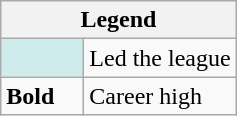<table class="wikitable">
<tr>
<th colspan="2">Legend</th>
</tr>
<tr>
<td style="background:#cfecec; width:3em;"></td>
<td>Led the league</td>
</tr>
<tr>
<td><strong>Bold</strong></td>
<td>Career high</td>
</tr>
</table>
